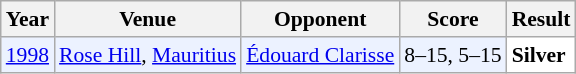<table class="sortable wikitable" style="font-size: 90%;">
<tr>
<th>Year</th>
<th>Venue</th>
<th>Opponent</th>
<th>Score</th>
<th>Result</th>
</tr>
<tr style="background:#ECF2FF">
<td align="center"><a href='#'>1998</a></td>
<td align="left"><a href='#'>Rose Hill</a>, <a href='#'>Mauritius</a></td>
<td align="left"> <a href='#'>Édouard Clarisse</a></td>
<td align="left">8–15, 5–15</td>
<td style="text-align:left; background:white"> <strong>Silver</strong></td>
</tr>
</table>
